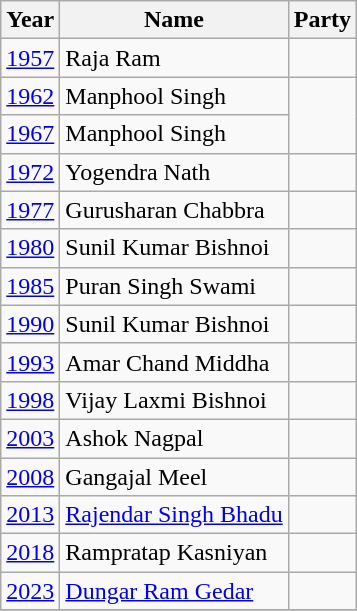<table class="wikitable sortable">
<tr>
<th>Year</th>
<th>Name</th>
<th colspan=2>Party</th>
</tr>
<tr>
<td><a href='#'>1957</a></td>
<td>Raja Ram</td>
<td></td>
</tr>
<tr>
<td><a href='#'>1962</a></td>
<td>Manphool Singh</td>
</tr>
<tr>
<td><a href='#'>1967</a></td>
<td>Manphool Singh</td>
</tr>
<tr>
<td><a href='#'>1972</a></td>
<td>Yogendra Nath</td>
<td></td>
</tr>
<tr>
<td><a href='#'>1977</a></td>
<td>Gurusharan Chabbra</td>
<td></td>
</tr>
<tr>
<td><a href='#'>1980</a></td>
<td>Sunil Kumar Bishnoi</td>
<td></td>
</tr>
<tr>
<td><a href='#'>1985</a></td>
<td>Puran Singh Swami</td>
<td></td>
</tr>
<tr>
<td><a href='#'>1990</a></td>
<td>Sunil Kumar Bishnoi</td>
<td></td>
</tr>
<tr>
<td><a href='#'>1993</a></td>
<td>Amar Chand Middha</td>
<td></td>
</tr>
<tr>
<td><a href='#'>1998</a></td>
<td>Vijay Laxmi Bishnoi</td>
<td></td>
</tr>
<tr>
<td><a href='#'>2003</a></td>
<td>Ashok Nagpal</td>
<td></td>
</tr>
<tr>
<td><a href='#'>2008</a></td>
<td>Gangajal Meel</td>
<td></td>
</tr>
<tr>
<td><a href='#'>2013</a></td>
<td><a href='#'>Rajendar Singh Bhadu</a></td>
<td></td>
</tr>
<tr>
<td><a href='#'>2018</a></td>
<td>Rampratap Kasniyan</td>
</tr>
<tr>
<td><a href='#'>2023</a></td>
<td><a href='#'>Dungar Ram Gedar</a></td>
<td></td>
</tr>
<tr>
</tr>
</table>
